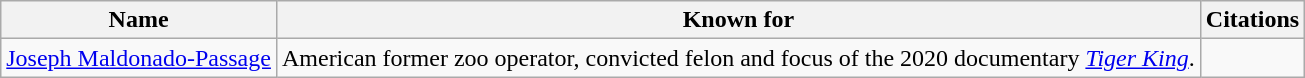<table class="wikitable">
<tr>
<th>Name</th>
<th>Known for</th>
<th>Citations</th>
</tr>
<tr>
<td><a href='#'>Joseph Maldonado-Passage</a></td>
<td>American former zoo operator, convicted felon and focus of the 2020 documentary <em><a href='#'>Tiger King</a></em>.</td>
<td></td>
</tr>
</table>
